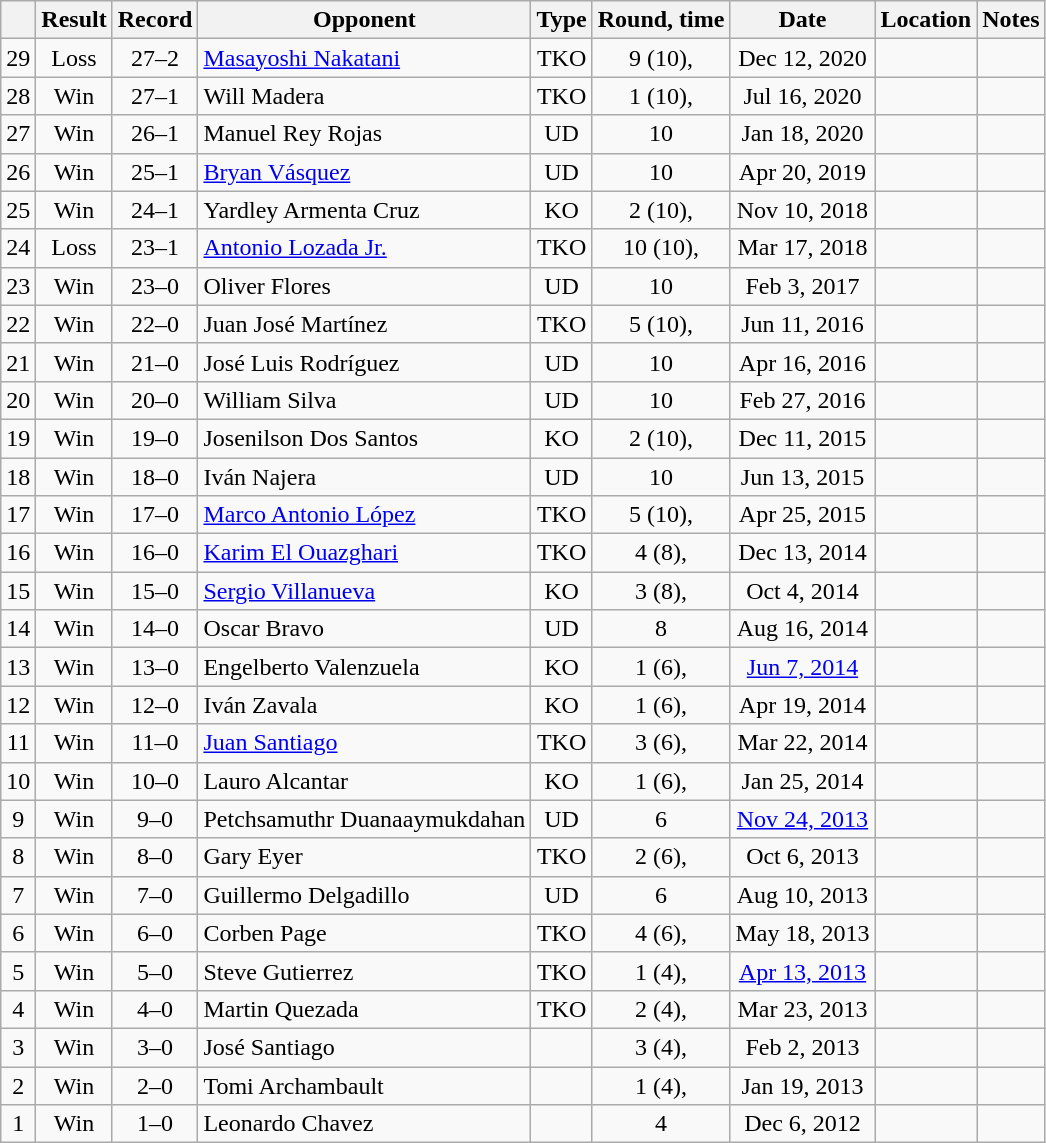<table class="wikitable" style="text-align:center">
<tr>
<th></th>
<th>Result</th>
<th>Record</th>
<th>Opponent</th>
<th>Type</th>
<th>Round, time</th>
<th>Date</th>
<th>Location</th>
<th>Notes</th>
</tr>
<tr>
<td>29</td>
<td>Loss</td>
<td>27–2</td>
<td style="text-align:left;"><a href='#'>Masayoshi Nakatani</a></td>
<td>TKO</td>
<td>9 (10), </td>
<td>Dec 12, 2020</td>
<td style="text-align:left;"></td>
<td style="text-align:left;"></td>
</tr>
<tr>
<td>28</td>
<td>Win</td>
<td>27–1</td>
<td style="text-align:left;">Will Madera</td>
<td>TKO</td>
<td>1 (10), </td>
<td>Jul 16, 2020</td>
<td style="text-align:left;"></td>
<td></td>
</tr>
<tr>
<td>27</td>
<td>Win</td>
<td>26–1</td>
<td style="text-align:left;">Manuel Rey Rojas</td>
<td>UD</td>
<td>10</td>
<td>Jan 18, 2020</td>
<td style="text-align:left;"></td>
<td></td>
</tr>
<tr>
<td>26</td>
<td>Win</td>
<td>25–1</td>
<td style="text-align:left;"><a href='#'>Bryan Vásquez</a></td>
<td>UD</td>
<td>10</td>
<td>Apr 20, 2019</td>
<td style="text-align:left;"></td>
<td></td>
</tr>
<tr>
<td>25</td>
<td>Win</td>
<td>24–1</td>
<td style="text-align:left;">Yardley Armenta Cruz</td>
<td>KO</td>
<td>2 (10), </td>
<td>Nov 10, 2018</td>
<td style="text-align:left;"></td>
<td></td>
</tr>
<tr>
<td>24</td>
<td>Loss</td>
<td>23–1</td>
<td style="text-align:left;"><a href='#'>Antonio Lozada Jr.</a></td>
<td>TKO</td>
<td>10 (10), </td>
<td>Mar 17, 2018</td>
<td style="text-align:left;"></td>
<td></td>
</tr>
<tr>
<td>23</td>
<td>Win</td>
<td>23–0</td>
<td style="text-align:left;">Oliver Flores</td>
<td>UD</td>
<td>10</td>
<td>Feb 3, 2017</td>
<td style="text-align:left;"></td>
<td style="text-align:left;"></td>
</tr>
<tr>
<td>22</td>
<td>Win</td>
<td>22–0</td>
<td style="text-align:left;">Juan José Martínez</td>
<td>TKO</td>
<td>5 (10), </td>
<td>Jun 11, 2016</td>
<td style="text-align:left;"></td>
<td style="text-align:left;"></td>
</tr>
<tr>
<td>21</td>
<td>Win</td>
<td>21–0</td>
<td style="text-align:left;">José Luis Rodríguez</td>
<td>UD</td>
<td>10</td>
<td>Apr 16, 2016</td>
<td style="text-align:left;"></td>
<td style="text-align:left;"></td>
</tr>
<tr>
<td>20</td>
<td>Win</td>
<td>20–0</td>
<td style="text-align:left;">William Silva</td>
<td>UD</td>
<td>10</td>
<td>Feb 27, 2016</td>
<td style="text-align:left;"></td>
<td style="text-align:left;"></td>
</tr>
<tr>
<td>19</td>
<td>Win</td>
<td>19–0</td>
<td style="text-align:left;">Josenilson Dos Santos</td>
<td>KO</td>
<td>2 (10), </td>
<td>Dec 11, 2015</td>
<td style="text-align:left;"></td>
<td style="text-align:left;"></td>
</tr>
<tr>
<td>18</td>
<td>Win</td>
<td>18–0</td>
<td style="text-align:left;">Iván Najera</td>
<td>UD</td>
<td>10</td>
<td>Jun 13, 2015</td>
<td style="text-align:left;"></td>
<td style="text-align:left;"></td>
</tr>
<tr>
<td>17</td>
<td>Win</td>
<td>17–0</td>
<td style="text-align:left;"><a href='#'>Marco Antonio López</a></td>
<td>TKO</td>
<td>5 (10), </td>
<td>Apr 25, 2015</td>
<td style="text-align:left;"></td>
<td style="text-align:left;"></td>
</tr>
<tr>
<td>16</td>
<td>Win</td>
<td>16–0</td>
<td style="text-align:left;"><a href='#'>Karim El Ouazghari</a></td>
<td>TKO</td>
<td>4 (8), </td>
<td>Dec 13, 2014</td>
<td style="text-align:left;"></td>
<td></td>
</tr>
<tr>
<td>15</td>
<td>Win</td>
<td>15–0</td>
<td style="text-align:left;"><a href='#'>Sergio Villanueva</a></td>
<td>KO</td>
<td>3 (8), </td>
<td>Oct 4, 2014</td>
<td style="text-align:left;"></td>
<td></td>
</tr>
<tr>
<td>14</td>
<td>Win</td>
<td>14–0</td>
<td style="text-align:left;">Oscar Bravo</td>
<td>UD</td>
<td>8</td>
<td>Aug 16, 2014</td>
<td style="text-align:left;"></td>
<td></td>
</tr>
<tr>
<td>13</td>
<td>Win</td>
<td>13–0</td>
<td style="text-align:left;">Engelberto Valenzuela</td>
<td>KO</td>
<td>1 (6), </td>
<td><a href='#'>Jun 7, 2014</a></td>
<td style="text-align:left;"></td>
<td></td>
</tr>
<tr>
<td>12</td>
<td>Win</td>
<td>12–0</td>
<td style="text-align:left;">Iván Zavala</td>
<td>KO</td>
<td>1 (6), </td>
<td>Apr 19, 2014</td>
<td style="text-align:left;"></td>
<td></td>
</tr>
<tr>
<td>11</td>
<td>Win</td>
<td>11–0</td>
<td style="text-align:left;"><a href='#'>Juan Santiago</a></td>
<td>TKO</td>
<td>3 (6), </td>
<td>Mar 22, 2014</td>
<td style="text-align:left;"></td>
<td></td>
</tr>
<tr>
<td>10</td>
<td>Win</td>
<td>10–0</td>
<td style="text-align:left;">Lauro Alcantar</td>
<td>KO</td>
<td>1 (6), </td>
<td>Jan 25, 2014</td>
<td style="text-align:left;"></td>
<td></td>
</tr>
<tr>
<td>9</td>
<td>Win</td>
<td>9–0</td>
<td style="text-align:left;">Petchsamuthr Duanaaymukdahan</td>
<td>UD</td>
<td>6</td>
<td><a href='#'>Nov 24, 2013</a></td>
<td style="text-align:left;"></td>
<td></td>
</tr>
<tr>
<td>8</td>
<td>Win</td>
<td>8–0</td>
<td style="text-align:left;">Gary Eyer</td>
<td>TKO</td>
<td>2 (6), </td>
<td>Oct 6, 2013</td>
<td style="text-align:left;"></td>
<td></td>
</tr>
<tr>
<td>7</td>
<td>Win</td>
<td>7–0</td>
<td style="text-align:left;">Guillermo Delgadillo</td>
<td>UD</td>
<td>6</td>
<td>Aug 10, 2013</td>
<td style="text-align:left;"></td>
<td></td>
</tr>
<tr>
<td>6</td>
<td>Win</td>
<td>6–0</td>
<td style="text-align:left;">Corben Page</td>
<td>TKO</td>
<td>4 (6), </td>
<td>May 18, 2013</td>
<td style="text-align:left;"></td>
<td></td>
</tr>
<tr>
<td>5</td>
<td>Win</td>
<td>5–0</td>
<td style="text-align:left;">Steve Gutierrez</td>
<td>TKO</td>
<td>1 (4), </td>
<td><a href='#'>Apr 13, 2013</a></td>
<td style="text-align:left;"></td>
<td></td>
</tr>
<tr>
<td>4</td>
<td>Win</td>
<td>4–0</td>
<td style="text-align:left;">Martin Quezada</td>
<td>TKO</td>
<td>2 (4), </td>
<td>Mar 23, 2013</td>
<td style="text-align:left;"></td>
<td></td>
</tr>
<tr>
<td>3</td>
<td>Win</td>
<td>3–0</td>
<td style="text-align:left;">José Santiago</td>
<td></td>
<td>3 (4), </td>
<td>Feb 2, 2013</td>
<td style="text-align:left;"></td>
<td></td>
</tr>
<tr>
<td>2</td>
<td>Win</td>
<td>2–0</td>
<td style="text-align:left;">Tomi Archambault</td>
<td></td>
<td>1 (4), </td>
<td>Jan 19, 2013</td>
<td style="text-align:left;"></td>
<td></td>
</tr>
<tr>
<td>1</td>
<td>Win</td>
<td>1–0</td>
<td style="text-align:left;">Leonardo Chavez</td>
<td></td>
<td>4</td>
<td>Dec 6, 2012</td>
<td style="text-align:left;"></td>
<td></td>
</tr>
</table>
